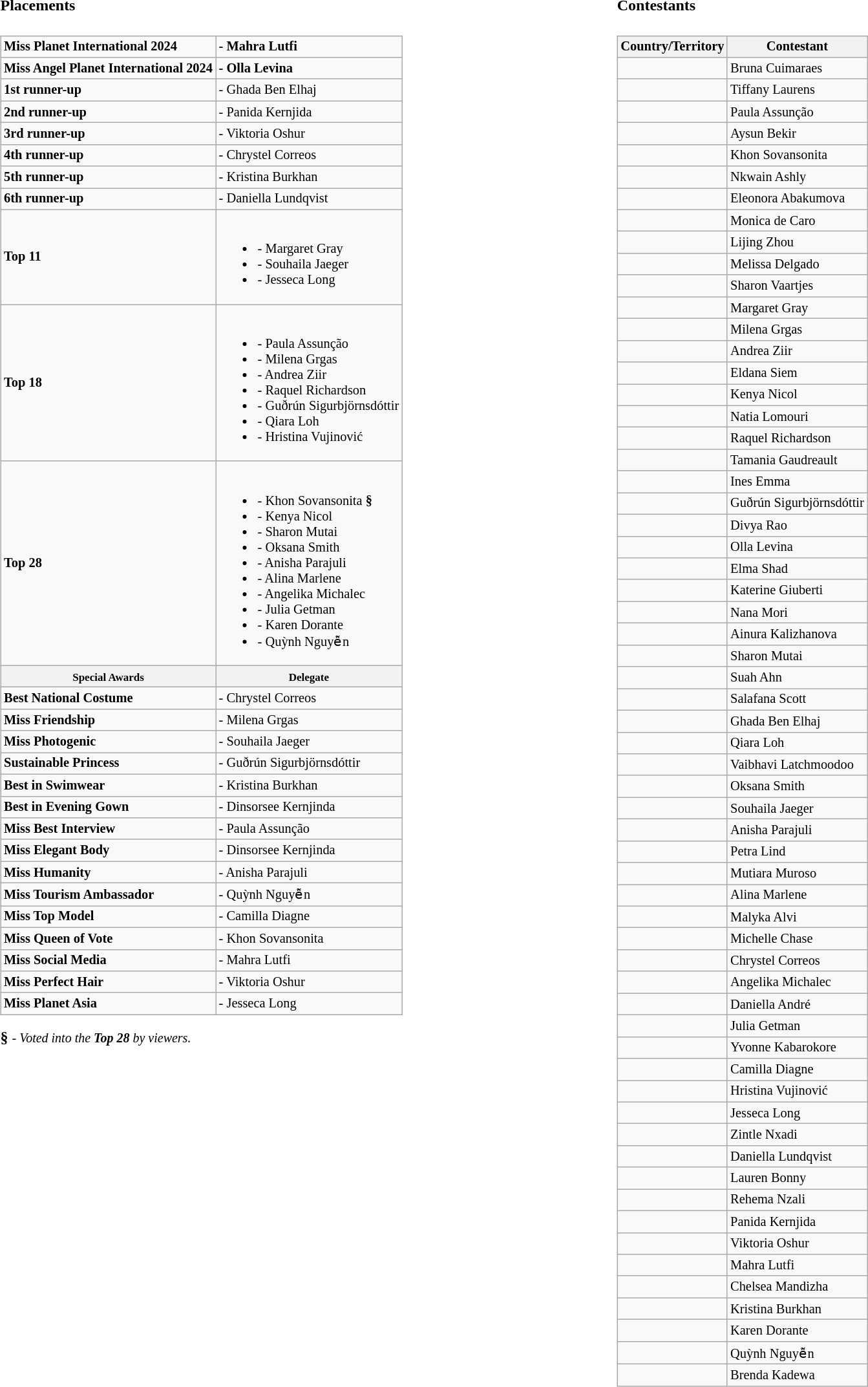<table>
<tr>
<td valign="top" width=10%><br><h4>Placements</h4><table class="wikitable sortable" style="font-size: 85%;">
<tr>
<td><strong>Miss Planet International 2024</strong></td>
<td><strong> - Mahra Lutfi</strong></td>
</tr>
<tr>
<td><strong>Miss Angel Planet International 2024</strong></td>
<td><strong> - Olla Levina</strong></td>
</tr>
<tr>
<td><strong>1st runner-up</strong></td>
<td> - Ghada Ben Elhaj</td>
</tr>
<tr>
<td><strong>2nd runner-up</strong></td>
<td> - Panida Kernjida</td>
</tr>
<tr>
<td><strong>3rd runner-up</strong></td>
<td> - Viktoria Oshur</td>
</tr>
<tr>
<td><strong>4th runner-up</strong></td>
<td> - Chrystel Correos</td>
</tr>
<tr>
<td><strong>5th runner-up</strong></td>
<td> - Kristina Burkhan</td>
</tr>
<tr>
<td><strong>6th runner-up</strong></td>
<td> - Daniella Lundqvist</td>
</tr>
<tr>
<td><strong>Top 11</strong></td>
<td><br><ul><li> - Margaret Gray</li><li> - Souhaila Jaeger</li><li> - Jesseca Long</li></ul></td>
</tr>
<tr>
<td><strong>Top 18</strong></td>
<td><br><ul><li> - Paula Assunção</li><li> - Milena Grgas</li><li> - Andrea Ziir</li><li> - Raquel Richardson</li><li> - Guðrún Sigurbjörnsdóttir</li><li> - Qiara Loh</li><li> - Hristina Vujinović</li></ul></td>
</tr>
<tr>
<td><strong>Top 28</strong></td>
<td><br><ul><li> - Khon Sovansonita <strong>§</strong></li><li> - Kenya Nicol</li><li> - Sharon Mutai</li><li> - Oksana Smith</li><li> - Anisha Parajuli</li><li> - Alina Marlene</li><li> - Angelika Michalec</li><li> - Julia Getman</li><li> - Karen Dorante</li><li> - Quỳnh Nguyễn</li></ul></td>
</tr>
<tr>
<th><strong><small>Special Awards</small></strong></th>
<th><small>Delegate</small></th>
</tr>
<tr>
<td><strong>Best National Costume</strong></td>
<td> - Chrystel Correos</td>
</tr>
<tr>
<td><strong>Miss Friendship</strong></td>
<td> - Milena Grgas</td>
</tr>
<tr>
<td><strong>Miss Photogenic</strong></td>
<td> - Souhaila Jaeger</td>
</tr>
<tr>
<td><strong>Sustainable Princess</strong></td>
<td> - Guðrún Sigurbjörnsdóttir</td>
</tr>
<tr>
<td><strong>Best in Swimwear</strong></td>
<td> - Kristina Burkhan</td>
</tr>
<tr>
<td><strong>Best in Evening Gown</strong></td>
<td> - Dinsorsee Kernjinda</td>
</tr>
<tr>
<td><strong>Miss Best Interview</strong></td>
<td> - Paula Assunção</td>
</tr>
<tr>
<td><strong>Miss Elegant Body</strong></td>
<td> - Dinsorsee Kernjinda</td>
</tr>
<tr>
<td><strong>Miss Humanity</strong></td>
<td> - Anisha Parajuli</td>
</tr>
<tr>
<td><strong>Miss Tourism Ambassador</strong></td>
<td> - Quỳnh Nguyễn</td>
</tr>
<tr>
<td><strong>Miss Top Model</strong></td>
<td> - Camilla Diagne</td>
</tr>
<tr>
<td><strong>Miss Queen of Vote</strong></td>
<td> - Khon Sovansonita</td>
</tr>
<tr>
<td><strong>Miss Social Media</strong></td>
<td> - Mahra Lutfi</td>
</tr>
<tr>
<td><strong>Miss Perfect Hair</strong></td>
<td> - Viktoria Oshur</td>
</tr>
<tr>
<td><strong>Miss Planet Asia</strong></td>
<td> - Jesseca Long</td>
</tr>
</table>
<strong>§</strong> <small><em>- Voted into the <strong>Top 28</strong> by viewers.</em></small></td>
<td valign="top" width=10%><br><h4>Contestants</h4><table class="wikitable sortable" style="font-size: 85%;">
<tr>
<th>Country/Territory</th>
<th>Contestant</th>
</tr>
<tr>
<td></td>
<td>Bruna Cuimaraes</td>
</tr>
<tr>
<td></td>
<td>Tiffany Laurens</td>
</tr>
<tr>
<td></td>
<td>Paula Assunção</td>
</tr>
<tr>
<td></td>
<td>Aysun Bekir</td>
</tr>
<tr>
<td></td>
<td>Khon Sovansonita</td>
</tr>
<tr>
<td></td>
<td>Nkwain Ashly</td>
</tr>
<tr>
<td></td>
<td>Eleonora Abakumova</td>
</tr>
<tr>
<td></td>
<td>Monica de Caro</td>
</tr>
<tr>
<td></td>
<td>Lijing Zhou</td>
</tr>
<tr>
<td></td>
<td>Melissa Delgado</td>
</tr>
<tr>
<td></td>
<td>Sharon Vaartjes</td>
</tr>
<tr>
<td></td>
<td>Margaret Gray</td>
</tr>
<tr>
<td></td>
<td>Milena Grgas</td>
</tr>
<tr>
<td></td>
<td>Andrea Ziir</td>
</tr>
<tr>
<td></td>
<td>Eldana Siem</td>
</tr>
<tr>
<td></td>
<td>Kenya Nicol</td>
</tr>
<tr>
<td></td>
<td>Natia Lomouri</td>
</tr>
<tr>
<td></td>
<td>Raquel Richardson</td>
</tr>
<tr>
<td></td>
<td>Tamania Gaudreault</td>
</tr>
<tr>
<td></td>
<td>Ines Emma</td>
</tr>
<tr>
<td></td>
<td>Guðrún Sigurbjörnsdóttir</td>
</tr>
<tr>
<td></td>
<td>Divya Rao</td>
</tr>
<tr>
<td></td>
<td>Olla Levina</td>
</tr>
<tr>
<td></td>
<td>Elma Shad</td>
</tr>
<tr>
<td></td>
<td>Katerine Giuberti</td>
</tr>
<tr>
<td></td>
<td>Nana Mori</td>
</tr>
<tr>
<td></td>
<td>Ainura Kalizhanova</td>
</tr>
<tr>
<td></td>
<td>Sharon Mutai</td>
</tr>
<tr>
<td></td>
<td>Suah Ahn</td>
</tr>
<tr>
<td></td>
<td>Salafana Scott</td>
</tr>
<tr>
<td></td>
<td>Ghada Ben Elhaj</td>
</tr>
<tr>
<td></td>
<td>Qiara Loh</td>
</tr>
<tr>
<td></td>
<td>Vaibhavi Latchmoodoo</td>
</tr>
<tr>
<td></td>
<td>Oksana Smith</td>
</tr>
<tr>
<td></td>
<td>Souhaila Jaeger</td>
</tr>
<tr>
<td></td>
<td>Anisha Parajuli</td>
</tr>
<tr>
<td></td>
<td>Petra Lind</td>
</tr>
<tr>
<td></td>
<td>Mutiara Muroso</td>
</tr>
<tr>
<td></td>
<td>Alina Marlene</td>
</tr>
<tr>
<td></td>
<td>Malyka Alvi</td>
</tr>
<tr>
<td></td>
<td>Michelle Chase</td>
</tr>
<tr>
<td></td>
<td>Chrystel Correos</td>
</tr>
<tr>
<td></td>
<td>Angelika Michalec</td>
</tr>
<tr>
<td></td>
<td>Daniella André</td>
</tr>
<tr>
<td></td>
<td>Julia Getman</td>
</tr>
<tr>
<td></td>
<td>Yvonne Kabarokore</td>
</tr>
<tr>
<td></td>
<td>Camilla Diagne</td>
</tr>
<tr>
<td></td>
<td>Hristina Vujinović</td>
</tr>
<tr>
<td></td>
<td>Jesseca Long</td>
</tr>
<tr>
<td></td>
<td>Zintle Nxadi</td>
</tr>
<tr>
<td></td>
<td>Daniella Lundqvist</td>
</tr>
<tr>
<td></td>
<td>Lauren Bonny</td>
</tr>
<tr>
<td></td>
<td>Rehema Nzali</td>
</tr>
<tr>
<td></td>
<td>Panida Kernjida</td>
</tr>
<tr>
<td></td>
<td>Viktoria Oshur</td>
</tr>
<tr>
<td></td>
<td>Mahra Lutfi</td>
</tr>
<tr>
<td></td>
<td>Chelsea Mandizha</td>
</tr>
<tr>
<td></td>
<td>Kristina Burkhan</td>
</tr>
<tr>
<td></td>
<td>Karen Dorante</td>
</tr>
<tr>
<td></td>
<td>Quỳnh Nguyễn</td>
</tr>
<tr>
<td></td>
<td>Brenda Kadewa</td>
</tr>
</table>
</td>
</tr>
</table>
